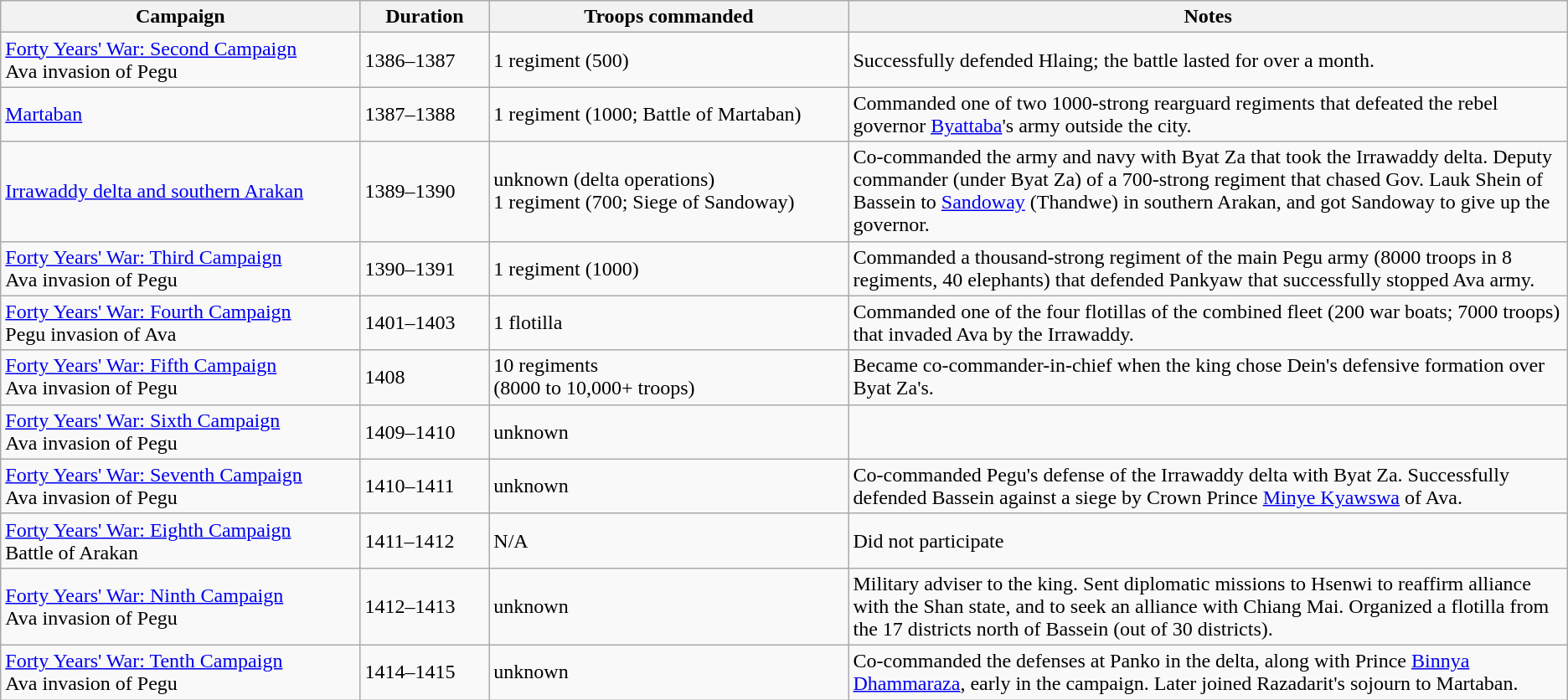<table class="wikitable" border="1">
<tr>
<th width=15%>Campaign</th>
<th width=5%>Duration</th>
<th width=15%>Troops commanded</th>
<th width=30%>Notes</th>
</tr>
<tr>
<td><a href='#'>Forty Years' War: Second Campaign</a> <br> Ava invasion of Pegu</td>
<td>1386–1387</td>
<td>1 regiment (500)</td>
<td>Successfully defended Hlaing; the battle lasted for over a month.</td>
</tr>
<tr>
<td><a href='#'>Martaban</a></td>
<td>1387–1388</td>
<td>1 regiment (1000; Battle of Martaban)</td>
<td>Commanded one of two 1000-strong rearguard regiments that defeated the rebel governor <a href='#'>Byattaba</a>'s army outside the city.</td>
</tr>
<tr>
<td><a href='#'>Irrawaddy delta and southern Arakan</a></td>
<td>1389–1390</td>
<td>unknown (delta operations) <br> 1 regiment (700; Siege of Sandoway)</td>
<td>Co-commanded the army and navy with Byat Za that took the Irrawaddy delta. Deputy commander (under Byat Za) of a 700-strong regiment that chased Gov. Lauk Shein of Bassein to <a href='#'>Sandoway</a> (Thandwe) in southern Arakan, and got Sandoway to give up the governor.</td>
</tr>
<tr>
<td><a href='#'>Forty Years' War: Third Campaign</a> <br> Ava invasion of Pegu</td>
<td>1390–1391</td>
<td>1 regiment (1000)</td>
<td>Commanded a thousand-strong regiment of the main Pegu army (8000 troops in 8 regiments, 40 elephants) that defended Pankyaw that successfully stopped Ava army.</td>
</tr>
<tr>
<td><a href='#'>Forty Years' War: Fourth Campaign</a> <br> Pegu invasion of Ava</td>
<td>1401–1403</td>
<td>1 flotilla</td>
<td>Commanded one of the four flotillas of the combined fleet (200 war boats; 7000 troops) that invaded Ava by the Irrawaddy.</td>
</tr>
<tr>
<td><a href='#'>Forty Years' War: Fifth Campaign</a> <br> Ava invasion of Pegu</td>
<td>1408</td>
<td>10 regiments <br> (8000 to 10,000+ troops)</td>
<td>Became co-commander-in-chief when the king chose Dein's defensive formation over Byat Za's. <br></td>
</tr>
<tr>
<td><a href='#'>Forty Years' War: Sixth Campaign</a> <br> Ava invasion of Pegu</td>
<td>1409–1410</td>
<td>unknown</td>
<td></td>
</tr>
<tr>
<td><a href='#'>Forty Years' War: Seventh Campaign</a> <br> Ava invasion of Pegu</td>
<td>1410–1411</td>
<td>unknown</td>
<td>Co-commanded Pegu's defense of the Irrawaddy delta with Byat Za. Successfully defended Bassein against a siege by Crown Prince <a href='#'>Minye Kyawswa</a> of Ava.</td>
</tr>
<tr>
<td><a href='#'>Forty Years' War: Eighth Campaign</a> <br> Battle of Arakan</td>
<td>1411–1412</td>
<td>N/A</td>
<td>Did not participate</td>
</tr>
<tr>
<td><a href='#'>Forty Years' War: Ninth Campaign</a> <br> Ava invasion of Pegu</td>
<td>1412–1413</td>
<td>unknown</td>
<td>Military adviser to the king. Sent diplomatic missions to Hsenwi to reaffirm alliance with the Shan state, and to seek an alliance with Chiang Mai. Organized a flotilla from the 17 districts north of Bassein (out of 30 districts).</td>
</tr>
<tr>
<td><a href='#'>Forty Years' War: Tenth Campaign</a> <br> Ava invasion of Pegu</td>
<td>1414–1415</td>
<td>unknown</td>
<td>Co-commanded the defenses at Panko in the delta, along with Prince <a href='#'>Binnya Dhammaraza</a>, early in the campaign. Later joined Razadarit's sojourn to Martaban.</td>
</tr>
</table>
